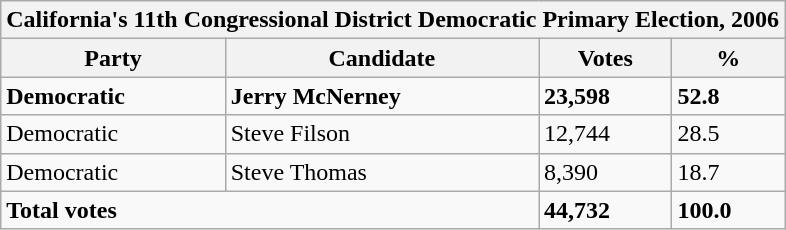<table class="wikitable">
<tr>
<th colspan="4">California's 11th Congressional District Democratic Primary Election, 2006</th>
</tr>
<tr>
<th>Party</th>
<th>Candidate</th>
<th>Votes</th>
<th>%</th>
</tr>
<tr>
<td><strong>Democratic</strong></td>
<td><strong>Jerry McNerney</strong></td>
<td><strong>23,598</strong></td>
<td><strong>52.8</strong></td>
</tr>
<tr>
<td>Democratic</td>
<td>Steve Filson</td>
<td>12,744</td>
<td>28.5</td>
</tr>
<tr>
<td>Democratic</td>
<td>Steve Thomas</td>
<td>8,390</td>
<td>18.7</td>
</tr>
<tr>
<td colspan="2"><strong>Total votes</strong></td>
<td><strong>44,732</strong></td>
<td><strong>100.0</strong></td>
</tr>
</table>
